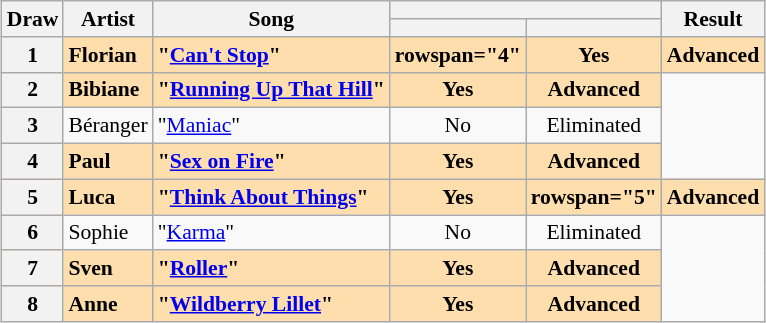<table class="wikitable sortable plainrowheaders" style="margin: 1em auto 1em; font-size:90%; text-align:center;">
<tr>
<th rowspan="2">Draw</th>
<th rowspan="2">Artist</th>
<th rowspan="2">Song</th>
<th colspan="2"></th>
<th rowspan="2">Result</th>
</tr>
<tr>
<th></th>
<th></th>
</tr>
<tr style="font-weight:bold; background:navajowhite;">
<th scope="row" style="text-align:center">1</th>
<td align="left">Florian</td>
<td align="left">"<a href='#'>Can't Stop</a>"</td>
<td>rowspan="4" </td>
<td>Yes</td>
<td>Advanced</td>
</tr>
<tr style="font-weight:bold; background:navajowhite;">
<th scope="row" style="text-align:center">2</th>
<td align="left">Bibiane</td>
<td align="left">"<a href='#'>Running Up That Hill</a>"</td>
<td>Yes</td>
<td>Advanced</td>
</tr>
<tr>
<th scope="row" style="text-align:center">3</th>
<td align="left">Béranger</td>
<td align="left">"<a href='#'>Maniac</a>"</td>
<td>No</td>
<td>Eliminated</td>
</tr>
<tr style="font-weight:bold; background:navajowhite;">
<th scope="row" style="text-align:center">4</th>
<td align="left">Paul</td>
<td align="left">"<a href='#'>Sex on Fire</a>"</td>
<td>Yes</td>
<td>Advanced</td>
</tr>
<tr style="font-weight:bold; background:navajowhite;">
<th scope="row" style="text-align:center">5</th>
<td align="left">Luca</td>
<td align="left">"<a href='#'>Think About Things</a>"</td>
<td>Yes</td>
<td>rowspan="5" </td>
<td>Advanced</td>
</tr>
<tr>
<th scope="row" style="text-align:center">6</th>
<td align="left">Sophie</td>
<td align="left">"<a href='#'>Karma</a>"</td>
<td>No</td>
<td>Eliminated</td>
</tr>
<tr style="font-weight:bold; background:navajowhite;">
<th scope="row" style="text-align:center">7</th>
<td align="left">Sven</td>
<td align="left">"<a href='#'>Roller</a>"</td>
<td>Yes</td>
<td>Advanced</td>
</tr>
<tr style="font-weight:bold; background:navajowhite;">
<th scope="row" style="text-align:center">8</th>
<td align="left">Anne</td>
<td align="left">"<a href='#'>Wildberry Lillet</a>"</td>
<td>Yes</td>
<td>Advanced</td>
</tr>
</table>
